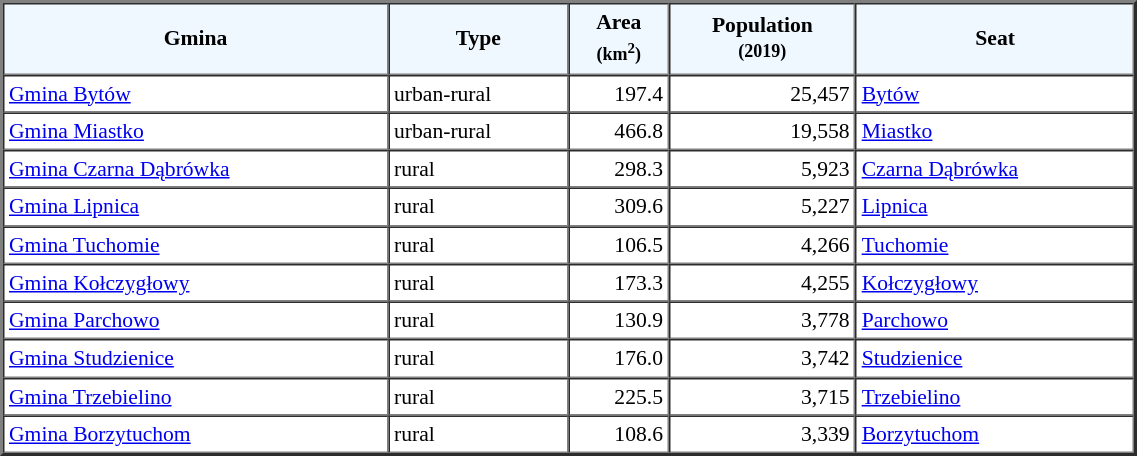<table width="60%" border="2" cellpadding="3" cellspacing="0" style="font-size:90%;line-height:120%;">
<tr bgcolor="F0F8FF">
<td style="text-align:center;"><strong>Gmina</strong></td>
<td style="text-align:center;"><strong>Type</strong></td>
<td style="text-align:center;"><strong>Area<br><small>(km<sup>2</sup>)</small></strong></td>
<td style="text-align:center;"><strong>Population<br><small>(2019)</small></strong></td>
<td style="text-align:center;"><strong>Seat</strong></td>
</tr>
<tr>
<td><a href='#'>Gmina Bytów</a></td>
<td>urban-rural</td>
<td style="text-align:right;">197.4</td>
<td style="text-align:right;">25,457</td>
<td><a href='#'>Bytów</a></td>
</tr>
<tr>
<td><a href='#'>Gmina Miastko</a></td>
<td>urban-rural</td>
<td style="text-align:right;">466.8</td>
<td style="text-align:right;">19,558</td>
<td><a href='#'>Miastko</a></td>
</tr>
<tr>
<td><a href='#'>Gmina Czarna Dąbrówka</a></td>
<td>rural</td>
<td style="text-align:right;">298.3</td>
<td style="text-align:right;">5,923</td>
<td><a href='#'>Czarna Dąbrówka</a></td>
</tr>
<tr>
<td><a href='#'>Gmina Lipnica</a></td>
<td>rural</td>
<td style="text-align:right;">309.6</td>
<td style="text-align:right;">5,227</td>
<td><a href='#'>Lipnica</a></td>
</tr>
<tr>
<td><a href='#'>Gmina Tuchomie</a></td>
<td>rural</td>
<td style="text-align:right;">106.5</td>
<td style="text-align:right;">4,266</td>
<td><a href='#'>Tuchomie</a></td>
</tr>
<tr>
<td><a href='#'>Gmina Kołczygłowy</a></td>
<td>rural</td>
<td style="text-align:right;">173.3</td>
<td style="text-align:right;">4,255</td>
<td><a href='#'>Kołczygłowy</a></td>
</tr>
<tr>
<td><a href='#'>Gmina Parchowo</a></td>
<td>rural</td>
<td style="text-align:right;">130.9</td>
<td style="text-align:right;">3,778</td>
<td><a href='#'>Parchowo</a></td>
</tr>
<tr>
<td><a href='#'>Gmina Studzienice</a></td>
<td>rural</td>
<td style="text-align:right;">176.0</td>
<td style="text-align:right;">3,742</td>
<td><a href='#'>Studzienice</a></td>
</tr>
<tr>
<td><a href='#'>Gmina Trzebielino</a></td>
<td>rural</td>
<td style="text-align:right;">225.5</td>
<td style="text-align:right;">3,715</td>
<td><a href='#'>Trzebielino</a></td>
</tr>
<tr>
<td><a href='#'>Gmina Borzytuchom</a></td>
<td>rural</td>
<td style="text-align:right;">108.6</td>
<td style="text-align:right;">3,339</td>
<td><a href='#'>Borzytuchom</a></td>
</tr>
<tr>
</tr>
</table>
